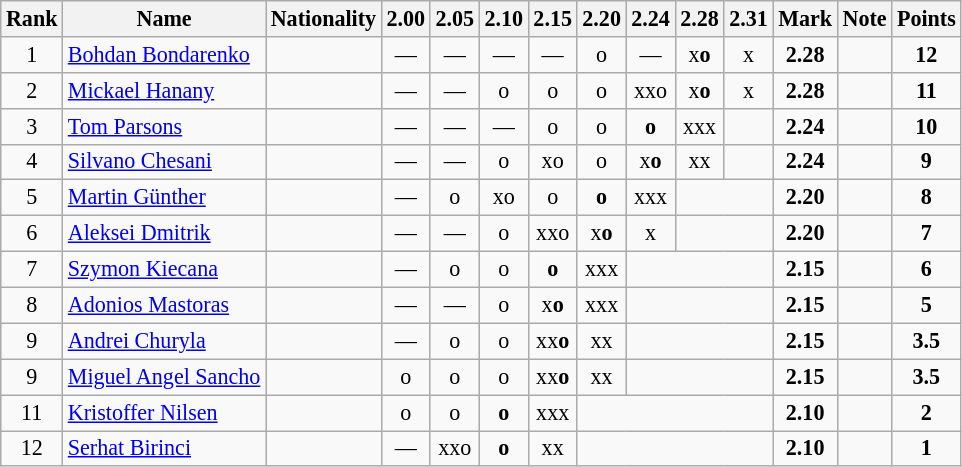<table class="wikitable sortable" style="text-align:center;font-size:92%">
<tr>
<th>Rank</th>
<th>Name</th>
<th>Nationality</th>
<th>2.00</th>
<th>2.05</th>
<th>2.10</th>
<th>2.15</th>
<th>2.20</th>
<th>2.24</th>
<th>2.28</th>
<th>2.31</th>
<th>Mark</th>
<th>Note</th>
<th>Points</th>
</tr>
<tr>
<td>1</td>
<td align=left><a href='#'>Bohdan Bondarenko</a></td>
<td align=left></td>
<td>—</td>
<td>—</td>
<td>—</td>
<td>—</td>
<td>o</td>
<td>—</td>
<td>x<strong>o</strong></td>
<td>x</td>
<td><strong>2.28</strong></td>
<td></td>
<td><strong>12</strong></td>
</tr>
<tr>
<td>2</td>
<td align=left><a href='#'>Mickael Hanany</a></td>
<td align=left></td>
<td>—</td>
<td>—</td>
<td>o</td>
<td>o</td>
<td>o</td>
<td>xxo</td>
<td>x<strong>o</strong></td>
<td>x</td>
<td><strong>2.28</strong></td>
<td></td>
<td><strong>11</strong></td>
</tr>
<tr>
<td>3</td>
<td align=left><a href='#'>Tom Parsons</a></td>
<td align=left></td>
<td>—</td>
<td>—</td>
<td>—</td>
<td>o</td>
<td>o</td>
<td><strong>o</strong></td>
<td>xxx</td>
<td></td>
<td><strong>2.24</strong></td>
<td></td>
<td><strong>10</strong></td>
</tr>
<tr>
<td>4</td>
<td align=left><a href='#'>Silvano Chesani</a></td>
<td align=left></td>
<td>—</td>
<td>—</td>
<td>o</td>
<td>xo</td>
<td>o</td>
<td>x<strong>o</strong></td>
<td>xx</td>
<td></td>
<td><strong>2.24</strong></td>
<td></td>
<td><strong>9</strong></td>
</tr>
<tr>
<td>5</td>
<td align=left><a href='#'>Martin Günther</a></td>
<td align=left></td>
<td>—</td>
<td>o</td>
<td>xo</td>
<td>o</td>
<td><strong>o</strong></td>
<td>xxx</td>
<td colspan=2></td>
<td><strong>2.20</strong></td>
<td></td>
<td><strong>8</strong></td>
</tr>
<tr>
<td>6</td>
<td align=left><a href='#'>Aleksei Dmitrik</a></td>
<td align=left></td>
<td>—</td>
<td>—</td>
<td>o</td>
<td>xxo</td>
<td>x<strong>o</strong></td>
<td>x</td>
<td colspan=2></td>
<td><strong>2.20</strong></td>
<td></td>
<td><strong>7</strong></td>
</tr>
<tr>
<td>7</td>
<td align=left><a href='#'>Szymon Kiecana</a></td>
<td align=left></td>
<td>—</td>
<td>o</td>
<td>o</td>
<td><strong>o</strong></td>
<td>xxx</td>
<td colspan=3></td>
<td><strong>2.15</strong></td>
<td></td>
<td><strong>6</strong></td>
</tr>
<tr>
<td>8</td>
<td align=left><a href='#'>Adonios Mastoras</a></td>
<td align=left></td>
<td>—</td>
<td>—</td>
<td>o</td>
<td>x<strong>o</strong></td>
<td>xxx</td>
<td colspan=3></td>
<td><strong>2.15</strong></td>
<td></td>
<td><strong>5</strong></td>
</tr>
<tr>
<td>9</td>
<td align=left><a href='#'>Andrei Churyla</a></td>
<td align=left></td>
<td>—</td>
<td>o</td>
<td>o</td>
<td>xx<strong>o</strong></td>
<td>xx</td>
<td colspan=3></td>
<td><strong>2.15</strong></td>
<td></td>
<td><strong>3.5</strong></td>
</tr>
<tr>
<td>9</td>
<td align=left><a href='#'>Miguel Angel Sancho</a></td>
<td align=left></td>
<td>o</td>
<td>o</td>
<td>o</td>
<td>xx<strong>o</strong></td>
<td>xx</td>
<td colspan=3></td>
<td><strong>2.15</strong></td>
<td></td>
<td><strong>3.5</strong></td>
</tr>
<tr>
<td>11</td>
<td align=left><a href='#'>Kristoffer Nilsen</a></td>
<td align=left></td>
<td>o</td>
<td>o</td>
<td><strong>o</strong></td>
<td>xxx</td>
<td colspan=4></td>
<td><strong>2.10</strong></td>
<td></td>
<td><strong>2</strong></td>
</tr>
<tr>
<td>12</td>
<td align=left><a href='#'>Serhat Birinci</a></td>
<td align=left></td>
<td>—</td>
<td>xxo</td>
<td><strong>o</strong></td>
<td>xx</td>
<td colspan=4></td>
<td><strong>2.10</strong></td>
<td></td>
<td><strong>1</strong></td>
</tr>
</table>
